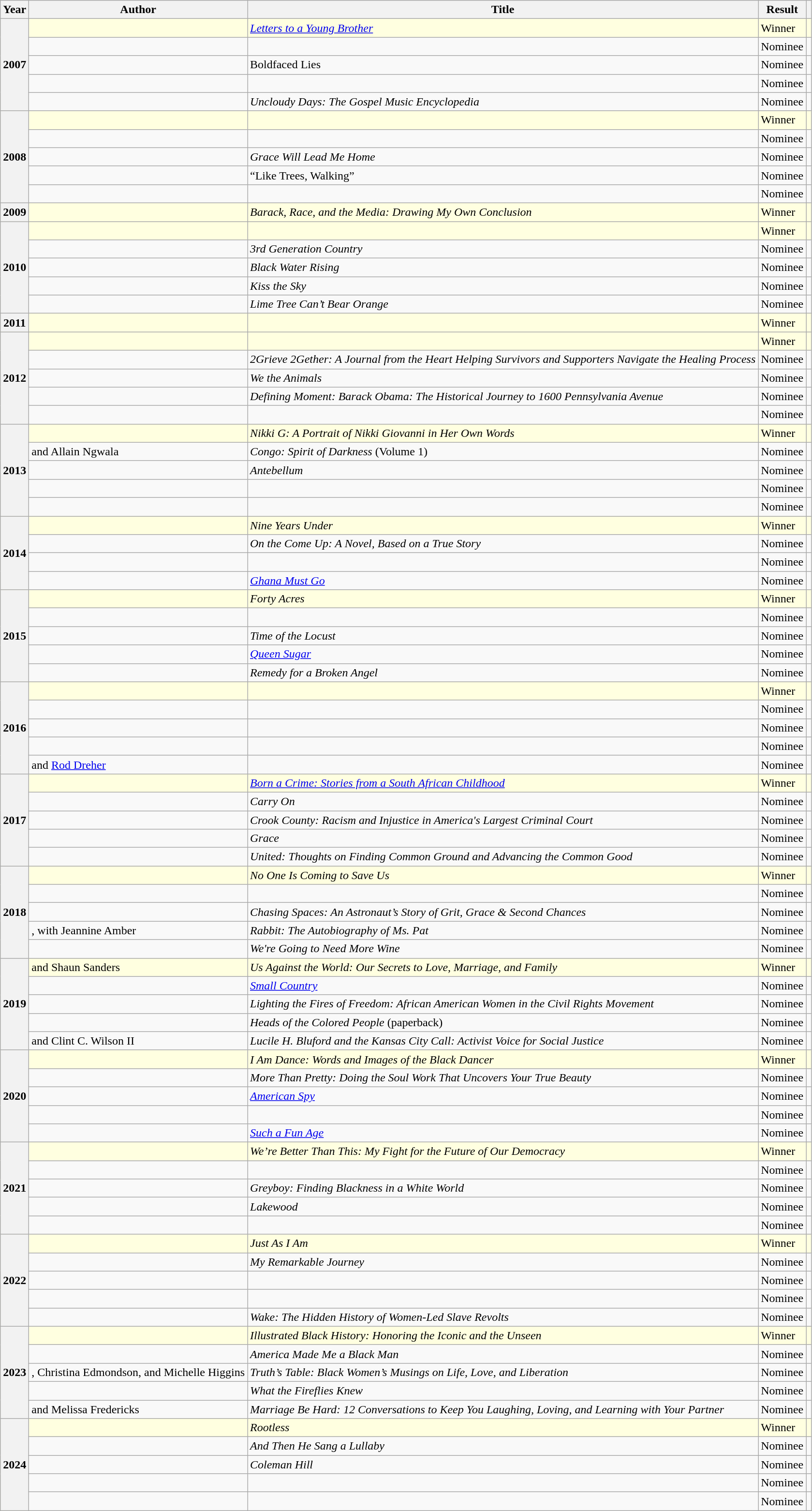<table class="wikitable sortable mw-collapsible">
<tr>
<th>Year</th>
<th>Author</th>
<th>Title</th>
<th>Result</th>
<th></th>
</tr>
<tr style="background:lightyellow">
<th rowspan="5">2007</th>
<td></td>
<td><em><a href='#'>Letters to a Young Brother</a></em></td>
<td>Winner</td>
<td></td>
</tr>
<tr>
<td></td>
<td></td>
<td>Nominee</td>
<td></td>
</tr>
<tr>
<td></td>
<td>Boldfaced Lies</td>
<td>Nominee</td>
<td></td>
</tr>
<tr>
<td></td>
<td></td>
<td>Nominee</td>
<td></td>
</tr>
<tr>
<td></td>
<td><em>Uncloudy Days: The Gospel Music Encyclopedia</em></td>
<td>Nominee</td>
<td></td>
</tr>
<tr style="background:lightyellow">
<th rowspan="5">2008</th>
<td></td>
<td></td>
<td>Winner</td>
<td></td>
</tr>
<tr>
<td></td>
<td></td>
<td>Nominee</td>
<td></td>
</tr>
<tr>
<td></td>
<td><em>Grace Will Lead Me Home</em></td>
<td>Nominee</td>
<td></td>
</tr>
<tr>
<td></td>
<td>“Like Trees, Walking”</td>
<td>Nominee</td>
<td></td>
</tr>
<tr>
<td></td>
<td></td>
<td>Nominee</td>
<td></td>
</tr>
<tr style="background:lightyellow">
<th>2009</th>
<td></td>
<td><em>Barack, Race, and the Media: Drawing My Own Conclusion</em></td>
<td>Winner</td>
<td></td>
</tr>
<tr style="background:lightyellow">
<th rowspan="5">2010</th>
<td></td>
<td><em></em></td>
<td>Winner</td>
<td></td>
</tr>
<tr>
<td></td>
<td><em>3rd Generation Country</em></td>
<td>Nominee</td>
<td></td>
</tr>
<tr>
<td></td>
<td><em>Black Water Rising</em></td>
<td>Nominee</td>
<td></td>
</tr>
<tr>
<td></td>
<td><em>Kiss the Sky</em></td>
<td>Nominee</td>
<td></td>
</tr>
<tr>
<td></td>
<td><em>Lime Tree Can’t Bear Orange</em></td>
<td>Nominee</td>
<td></td>
</tr>
<tr style="background:lightyellow">
<th>2011</th>
<td></td>
<td><em></em></td>
<td>Winner</td>
<td></td>
</tr>
<tr style="background:lightyellow">
<th rowspan="5">2012</th>
<td></td>
<td><em></em></td>
<td>Winner</td>
<td></td>
</tr>
<tr>
<td></td>
<td><em>2Grieve 2Gether: A Journal from the Heart Helping Survivors and Supporters Navigate the Healing Process</em></td>
<td>Nominee</td>
<td></td>
</tr>
<tr>
<td></td>
<td><em>We the Animals</em></td>
<td>Nominee</td>
<td></td>
</tr>
<tr>
<td></td>
<td><em>Defining Moment: Barack Obama: The Historical Journey to 1600 Pennsylvania Avenue</em></td>
<td>Nominee</td>
<td></td>
</tr>
<tr>
<td></td>
<td><em></em></td>
<td>Nominee</td>
<td></td>
</tr>
<tr style="background:lightyellow">
<th rowspan="5">2013</th>
<td></td>
<td><em>Nikki G: A Portrait of Nikki Giovanni in Her Own Words</em></td>
<td>Winner</td>
<td></td>
</tr>
<tr>
<td> and Allain Ngwala</td>
<td><em>Congo: Spirit of Darkness</em> (Volume 1)</td>
<td>Nominee</td>
<td></td>
</tr>
<tr>
<td></td>
<td><em>Antebellum</em></td>
<td>Nominee</td>
<td></td>
</tr>
<tr>
<td></td>
<td><em></em></td>
<td>Nominee</td>
<td></td>
</tr>
<tr>
<td></td>
<td><em></em></td>
<td>Nominee</td>
<td></td>
</tr>
<tr style="background:lightyellow">
<th rowspan="4">2014</th>
<td></td>
<td><em>Nine Years Under</em></td>
<td>Winner</td>
<td></td>
</tr>
<tr>
<td></td>
<td><em>On the Come Up: A Novel, Based on a True Story</em></td>
<td>Nominee</td>
<td></td>
</tr>
<tr>
<td></td>
<td><em></em></td>
<td>Nominee</td>
<td></td>
</tr>
<tr>
<td></td>
<td><em><a href='#'>Ghana Must Go</a></em></td>
<td>Nominee</td>
<td></td>
</tr>
<tr style="background:lightyellow">
<th rowspan="5">2015</th>
<td></td>
<td><em>Forty Acres</em></td>
<td>Winner</td>
<td></td>
</tr>
<tr>
<td></td>
<td><em></em></td>
<td>Nominee</td>
<td></td>
</tr>
<tr>
<td></td>
<td><em>Time of the Locust</em></td>
<td>Nominee</td>
<td></td>
</tr>
<tr>
<td></td>
<td><em><a href='#'>Queen Sugar</a></em></td>
<td>Nominee</td>
<td></td>
</tr>
<tr>
<td></td>
<td><em>Remedy for a Broken Angel</em></td>
<td>Nominee</td>
<td></td>
</tr>
<tr style="background:lightyellow">
<th rowspan="5">2016</th>
<td></td>
<td><em></em></td>
<td>Winner</td>
<td></td>
</tr>
<tr>
<td></td>
<td><em></em></td>
<td>Nominee</td>
<td></td>
</tr>
<tr>
<td></td>
<td><em></em></td>
<td>Nominee</td>
<td></td>
</tr>
<tr>
<td></td>
<td><em></em></td>
<td>Nominee</td>
<td></td>
</tr>
<tr>
<td> and <a href='#'>Rod Dreher</a></td>
<td><em></em></td>
<td>Nominee</td>
<td></td>
</tr>
<tr style="background:lightyellow">
<th rowspan="5">2017</th>
<td></td>
<td><em><a href='#'>Born a Crime: Stories from a South African Childhood</a></em></td>
<td>Winner</td>
<td></td>
</tr>
<tr>
<td></td>
<td><em>Carry On</em></td>
<td>Nominee</td>
<td></td>
</tr>
<tr>
<td></td>
<td><em>Crook County: Racism and Injustice in America's Largest Criminal Court</em></td>
<td>Nominee</td>
<td></td>
</tr>
<tr>
<td></td>
<td><em>Grace</em></td>
<td>Nominee</td>
<td></td>
</tr>
<tr>
<td></td>
<td><em>United: Thoughts on Finding Common Ground and Advancing the Common Good</em></td>
<td>Nominee</td>
<td></td>
</tr>
<tr style="background:lightyellow">
<th rowspan="5">2018</th>
<td></td>
<td><em>No One Is Coming to Save Us</em></td>
<td>Winner</td>
<td></td>
</tr>
<tr>
<td></td>
<td></td>
<td>Nominee</td>
<td></td>
</tr>
<tr>
<td></td>
<td><em>Chasing Spaces: An Astronaut’s Story of Grit, Grace & Second Chances</em></td>
<td>Nominee</td>
<td></td>
</tr>
<tr>
<td>, with Jeannine Amber</td>
<td><em>Rabbit: The Autobiography of Ms. Pat</em></td>
<td>Nominee</td>
<td></td>
</tr>
<tr>
<td></td>
<td><em>We're Going to Need More Wine</em></td>
<td>Nominee</td>
<td></td>
</tr>
<tr style="background:lightyellow">
<th rowspan="5">2019</th>
<td> and Shaun Sanders</td>
<td><em>Us Against the World: Our Secrets to Love, Marriage, and Family</em></td>
<td>Winner</td>
<td></td>
</tr>
<tr>
<td></td>
<td><em><a href='#'>Small Country</a></em></td>
<td>Nominee</td>
<td></td>
</tr>
<tr>
<td></td>
<td><em>Lighting the Fires of Freedom: African American Women in the Civil Rights Movement</em></td>
<td>Nominee</td>
<td></td>
</tr>
<tr>
<td></td>
<td><em>Heads of the Colored People</em> (paperback)</td>
<td>Nominee</td>
<td></td>
</tr>
<tr>
<td> and Clint C. Wilson II</td>
<td><em>Lucile H. Bluford and the Kansas City Call: Activist Voice for Social Justice</em></td>
<td>Nominee</td>
<td></td>
</tr>
<tr style="background:lightyellow">
<th rowspan="5">2020</th>
<td></td>
<td><em>I Am Dance: Words and Images of the Black Dancer</em></td>
<td>Winner</td>
<td></td>
</tr>
<tr>
<td></td>
<td><em>More Than Pretty: Doing the Soul Work That Uncovers Your True Beauty</em></td>
<td>Nominee</td>
<td></td>
</tr>
<tr>
<td></td>
<td><em><a href='#'>American Spy</a></em></td>
<td>Nominee</td>
<td></td>
</tr>
<tr>
<td></td>
<td><em></em></td>
<td>Nominee</td>
<td></td>
</tr>
<tr>
<td></td>
<td><em><a href='#'>Such a Fun Age</a></em></td>
<td>Nominee</td>
<td></td>
</tr>
<tr style="background:lightyellow">
<th rowspan="5">2021</th>
<td></td>
<td><em>We’re Better Than This: My Fight for the Future of Our Democracy</em></td>
<td>Winner</td>
<td></td>
</tr>
<tr>
<td></td>
<td></td>
<td>Nominee</td>
<td></td>
</tr>
<tr>
<td></td>
<td><em>Greyboy: Finding Blackness in a White World</em></td>
<td>Nominee</td>
<td></td>
</tr>
<tr>
<td></td>
<td><em>Lakewood</em></td>
<td>Nominee</td>
<td></td>
</tr>
<tr>
<td></td>
<td></td>
<td>Nominee</td>
<td></td>
</tr>
<tr style="background:lightyellow">
<th rowspan="5">2022</th>
<td></td>
<td><em>Just As I Am</em></td>
<td>Winner</td>
<td></td>
</tr>
<tr>
<td></td>
<td><em>My Remarkable Journey</em></td>
<td>Nominee</td>
<td></td>
</tr>
<tr>
<td></td>
<td></td>
<td>Nominee</td>
<td></td>
</tr>
<tr>
<td></td>
<td></td>
<td>Nominee</td>
<td></td>
</tr>
<tr>
<td></td>
<td><em>Wake: The Hidden History of Women-Led Slave Revolts</em></td>
<td>Nominee</td>
<td></td>
</tr>
<tr style="background:lightyellow">
<th rowspan="5">2023</th>
<td></td>
<td><em>Illustrated Black History: Honoring the Iconic and the Unseen</em></td>
<td>Winner</td>
<td></td>
</tr>
<tr>
<td></td>
<td><em>America Made Me a Black Man</em></td>
<td>Nominee</td>
<td></td>
</tr>
<tr>
<td>, Christina Edmondson, and Michelle Higgins</td>
<td><em>Truth’s Table: Black Women’s Musings on Life, Love, and Liberation</em></td>
<td>Nominee</td>
<td></td>
</tr>
<tr>
<td></td>
<td><em>What the Fireflies Knew</em></td>
<td>Nominee</td>
<td></td>
</tr>
<tr>
<td> and Melissa Fredericks</td>
<td><em>Marriage Be Hard: 12 Conversations to Keep You Laughing, Loving, and Learning with Your Partner</em></td>
<td>Nominee</td>
<td></td>
</tr>
<tr style="background:lightyellow">
<th rowspan="5">2024</th>
<td></td>
<td><em>Rootless</em></td>
<td>Winner</td>
<td></td>
</tr>
<tr>
<td></td>
<td><em>And Then He Sang a Lullaby</em></td>
<td>Nominee</td>
<td></td>
</tr>
<tr>
<td></td>
<td><em>Coleman Hill</em></td>
<td>Nominee</td>
<td></td>
</tr>
<tr>
<td></td>
<td></td>
<td>Nominee</td>
<td></td>
</tr>
<tr>
<td></td>
<td></td>
<td>Nominee</td>
<td></td>
</tr>
</table>
